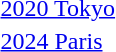<table>
<tr>
<td><a href='#'>2020 Tokyo</a><br></td>
<td></td>
<td></td>
<td></td>
</tr>
<tr>
<td><a href='#'>2024 Paris</a><br></td>
<td></td>
<td></td>
<td></td>
</tr>
<tr>
</tr>
</table>
